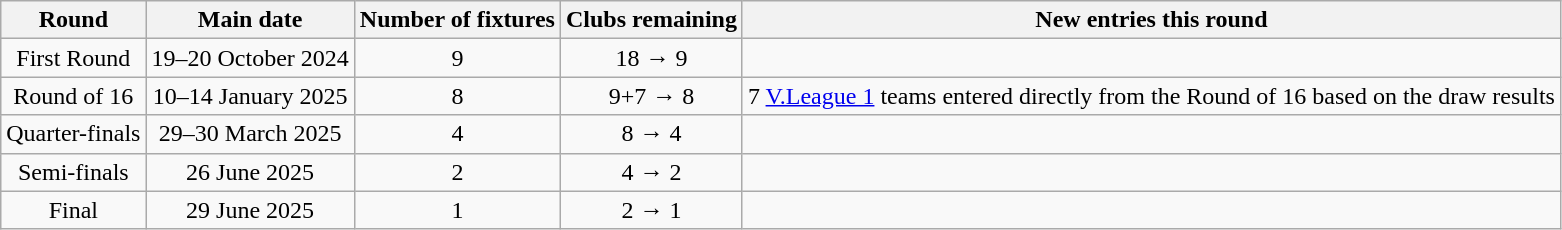<table class="wikitable">
<tr>
<th>Round</th>
<th>Main date</th>
<th>Number of fixtures</th>
<th>Clubs remaining</th>
<th>New entries this round</th>
</tr>
<tr align=center>
<td>First Round</td>
<td>19–20 October 2024</td>
<td>9</td>
<td>18 → 9</td>
<td></td>
</tr>
<tr align=center>
<td>Round of 16</td>
<td>10–14 January 2025</td>
<td>8</td>
<td>9+7 → 8</td>
<td>7 <a href='#'>V.League 1</a> teams entered directly from the Round of 16 based on the draw results</td>
</tr>
<tr align=center>
<td>Quarter-finals</td>
<td>29–30 March 2025</td>
<td>4</td>
<td>8 → 4</td>
<td></td>
</tr>
<tr align=center>
<td>Semi-finals</td>
<td>26 June 2025</td>
<td>2</td>
<td>4 → 2</td>
<td></td>
</tr>
<tr align=center>
<td>Final</td>
<td>29 June 2025</td>
<td>1</td>
<td>2 → 1</td>
<td></td>
</tr>
</table>
